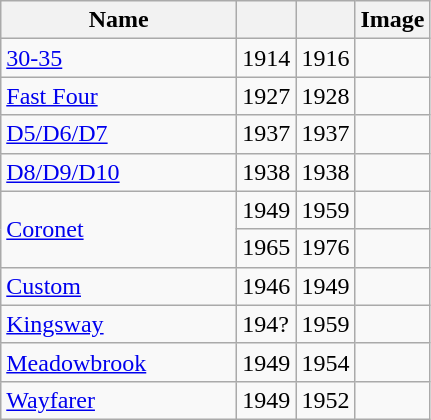<table class="wikitable sortable">
<tr>
<th width=150px>Name</th>
<th width=px></th>
<th width=px></th>
<th width=px>Image</th>
</tr>
<tr>
<td><a href='#'>30-35</a></td>
<td>1914</td>
<td>1916</td>
<td></td>
</tr>
<tr>
<td><a href='#'>Fast Four</a></td>
<td>1927</td>
<td>1928</td>
<td></td>
</tr>
<tr>
<td><a href='#'>D5/D6/D7</a></td>
<td>1937</td>
<td>1937</td>
<td></td>
</tr>
<tr>
<td><a href='#'>D8/D9/D10</a></td>
<td>1938</td>
<td>1938</td>
<td></td>
</tr>
<tr>
<td rowspan=2><a href='#'>Coronet</a></td>
<td>1949</td>
<td>1959</td>
<td></td>
</tr>
<tr>
<td>1965</td>
<td>1976</td>
<td></td>
</tr>
<tr>
<td><a href='#'>Custom</a></td>
<td>1946</td>
<td>1949</td>
<td></td>
</tr>
<tr>
<td><a href='#'>Kingsway</a></td>
<td>194?</td>
<td>1959</td>
<td></td>
</tr>
<tr>
<td><a href='#'>Meadowbrook</a></td>
<td>1949</td>
<td>1954</td>
<td></td>
</tr>
<tr>
<td><a href='#'>Wayfarer</a></td>
<td>1949</td>
<td>1952</td>
<td></td>
</tr>
</table>
